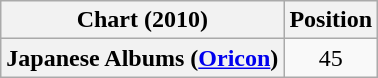<table class="wikitable plainrowheaders">
<tr>
<th>Chart (2010)</th>
<th>Position</th>
</tr>
<tr>
<th scope="row">Japanese Albums (<a href='#'>Oricon</a>)</th>
<td style="text-align:center;">45</td>
</tr>
</table>
